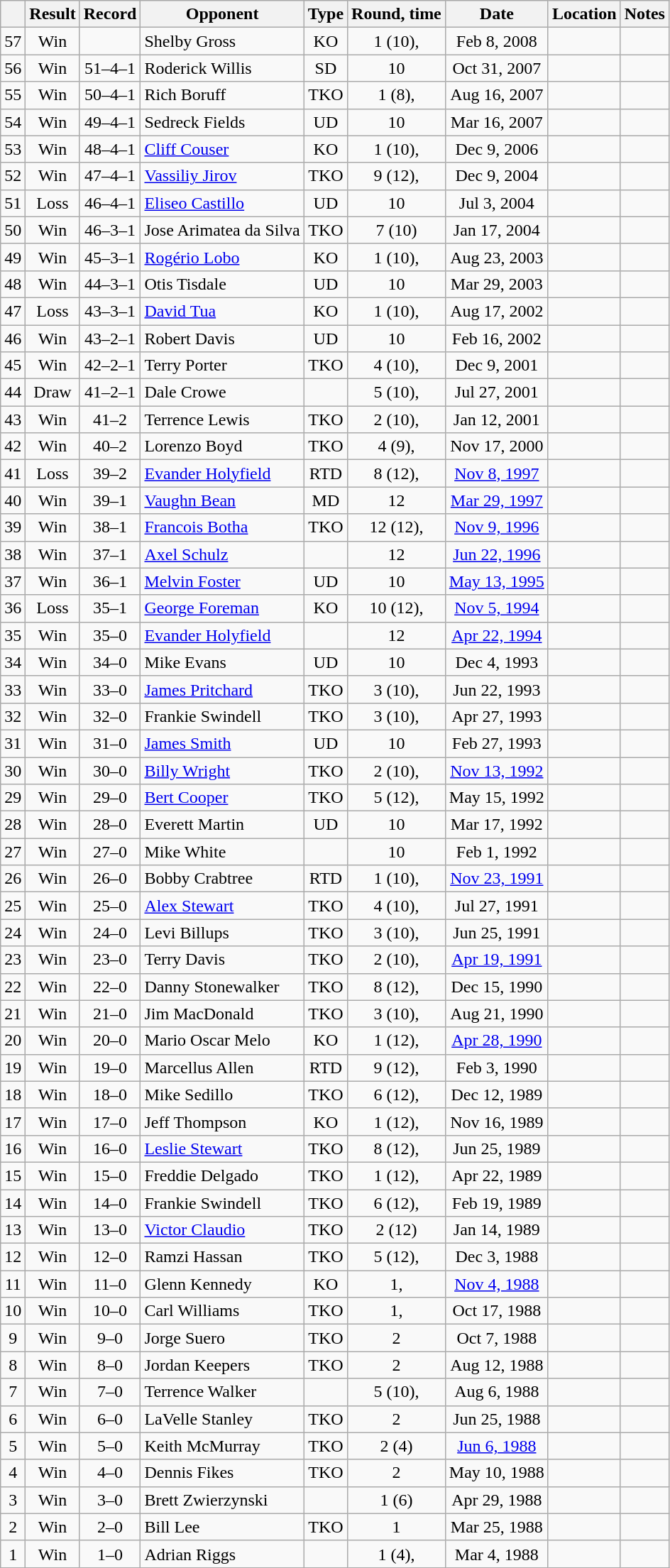<table class="wikitable" style="text-align:center">
<tr>
<th></th>
<th>Result</th>
<th>Record</th>
<th>Opponent</th>
<th>Type</th>
<th>Round, time</th>
<th>Date</th>
<th>Location</th>
<th>Notes</th>
</tr>
<tr>
<td>57</td>
<td>Win</td>
<td></td>
<td style="text-align:left;">Shelby Gross</td>
<td>KO</td>
<td>1 (10), </td>
<td>Feb 8, 2008</td>
<td style="text-align:left;"></td>
<td></td>
</tr>
<tr>
<td>56</td>
<td>Win</td>
<td>51–4–1</td>
<td style="text-align:left;">Roderick Willis</td>
<td>SD</td>
<td>10</td>
<td>Oct 31, 2007</td>
<td style="text-align:left;"></td>
<td></td>
</tr>
<tr>
<td>55</td>
<td>Win</td>
<td>50–4–1</td>
<td style="text-align:left;">Rich Boruff</td>
<td>TKO</td>
<td>1 (8), </td>
<td>Aug 16, 2007</td>
<td style="text-align:left;"></td>
<td></td>
</tr>
<tr>
<td>54</td>
<td>Win</td>
<td>49–4–1</td>
<td style="text-align:left;">Sedreck Fields</td>
<td>UD</td>
<td>10</td>
<td>Mar 16, 2007</td>
<td style="text-align:left;"></td>
<td></td>
</tr>
<tr>
<td>53</td>
<td>Win</td>
<td>48–4–1</td>
<td style="text-align:left;"><a href='#'>Cliff Couser</a></td>
<td>KO</td>
<td>1 (10), </td>
<td>Dec 9, 2006</td>
<td style="text-align:left;"></td>
<td></td>
</tr>
<tr>
<td>52</td>
<td>Win</td>
<td>47–4–1</td>
<td style="text-align:left;"><a href='#'>Vassiliy Jirov</a></td>
<td>TKO</td>
<td>9 (12), </td>
<td>Dec 9, 2004</td>
<td style="text-align:left;"></td>
<td style="text-align:left;"></td>
</tr>
<tr>
<td>51</td>
<td>Loss</td>
<td>46–4–1</td>
<td style="text-align:left;"><a href='#'>Eliseo Castillo</a></td>
<td>UD</td>
<td>10</td>
<td>Jul 3, 2004</td>
<td style="text-align:left;"></td>
<td></td>
</tr>
<tr>
<td>50</td>
<td>Win</td>
<td>46–3–1</td>
<td style="text-align:left;">Jose Arimatea da Silva</td>
<td>TKO</td>
<td>7 (10)</td>
<td>Jan 17, 2004</td>
<td style="text-align:left;"></td>
<td></td>
</tr>
<tr>
<td>49</td>
<td>Win</td>
<td>45–3–1</td>
<td style="text-align:left;"><a href='#'>Rogério Lobo</a></td>
<td>KO</td>
<td>1 (10), </td>
<td>Aug 23, 2003</td>
<td style="text-align:left;"></td>
<td></td>
</tr>
<tr>
<td>48</td>
<td>Win</td>
<td>44–3–1</td>
<td style="text-align:left;">Otis Tisdale</td>
<td>UD</td>
<td>10</td>
<td>Mar 29, 2003</td>
<td style="text-align:left;"></td>
<td></td>
</tr>
<tr>
<td>47</td>
<td>Loss</td>
<td>43–3–1</td>
<td style="text-align:left;"><a href='#'>David Tua</a></td>
<td>KO</td>
<td>1 (10), </td>
<td>Aug 17, 2002</td>
<td style="text-align:left;"></td>
<td></td>
</tr>
<tr>
<td>46</td>
<td>Win</td>
<td>43–2–1</td>
<td style="text-align:left;">Robert Davis</td>
<td>UD</td>
<td>10</td>
<td>Feb 16, 2002</td>
<td style="text-align:left;"></td>
<td></td>
</tr>
<tr>
<td>45</td>
<td>Win</td>
<td>42–2–1</td>
<td style="text-align:left;">Terry Porter</td>
<td>TKO</td>
<td>4 (10), </td>
<td>Dec 9, 2001</td>
<td style="text-align:left;"></td>
<td></td>
</tr>
<tr>
<td>44</td>
<td>Draw</td>
<td>41–2–1</td>
<td style="text-align:left;">Dale Crowe</td>
<td></td>
<td>5 (10), </td>
<td>Jul 27, 2001</td>
<td style="text-align:left;"></td>
<td style="text-align:left;"></td>
</tr>
<tr>
<td>43</td>
<td>Win</td>
<td>41–2</td>
<td style="text-align:left;">Terrence Lewis</td>
<td>TKO</td>
<td>2 (10), </td>
<td>Jan 12, 2001</td>
<td style="text-align:left;"></td>
<td></td>
</tr>
<tr>
<td>42</td>
<td>Win</td>
<td>40–2</td>
<td style="text-align:left;">Lorenzo Boyd</td>
<td>TKO</td>
<td>4 (9), </td>
<td>Nov 17, 2000</td>
<td style="text-align:left;"></td>
<td></td>
</tr>
<tr>
<td>41</td>
<td>Loss</td>
<td>39–2</td>
<td style="text-align:left;"><a href='#'>Evander Holyfield</a></td>
<td>RTD</td>
<td>8 (12), </td>
<td><a href='#'>Nov 8, 1997</a></td>
<td style="text-align:left;"></td>
<td style="text-align:left;"></td>
</tr>
<tr>
<td>40</td>
<td>Win</td>
<td>39–1</td>
<td style="text-align:left;"><a href='#'>Vaughn Bean</a></td>
<td>MD</td>
<td>12</td>
<td><a href='#'>Mar 29, 1997</a></td>
<td style="text-align:left;"></td>
<td style="text-align:left;"></td>
</tr>
<tr>
<td>39</td>
<td>Win</td>
<td>38–1</td>
<td style="text-align:left;"><a href='#'>Francois Botha</a></td>
<td>TKO</td>
<td>12 (12), </td>
<td><a href='#'>Nov 9, 1996</a></td>
<td style="text-align:left;"></td>
<td style="text-align:left;"></td>
</tr>
<tr>
<td>38</td>
<td>Win</td>
<td>37–1</td>
<td style="text-align:left;"><a href='#'>Axel Schulz</a></td>
<td></td>
<td>12</td>
<td><a href='#'>Jun 22, 1996</a></td>
<td style="text-align:left;"></td>
<td style="text-align:left;"></td>
</tr>
<tr>
<td>37</td>
<td>Win</td>
<td>36–1</td>
<td style="text-align:left;"><a href='#'>Melvin Foster</a></td>
<td>UD</td>
<td>10</td>
<td><a href='#'>May 13, 1995</a></td>
<td style="text-align:left;"></td>
<td></td>
</tr>
<tr>
<td>36</td>
<td>Loss</td>
<td>35–1</td>
<td style="text-align:left;"><a href='#'>George Foreman</a></td>
<td>KO</td>
<td>10 (12), </td>
<td><a href='#'>Nov 5, 1994</a></td>
<td style="text-align:left;"></td>
<td style="text-align:left;"></td>
</tr>
<tr>
<td>35</td>
<td>Win</td>
<td>35–0</td>
<td style="text-align:left;"><a href='#'>Evander Holyfield</a></td>
<td></td>
<td>12</td>
<td><a href='#'>Apr 22, 1994</a></td>
<td style="text-align:left;"></td>
<td style="text-align:left;"></td>
</tr>
<tr>
<td>34</td>
<td>Win</td>
<td>34–0</td>
<td style="text-align:left;">Mike Evans</td>
<td>UD</td>
<td>10</td>
<td>Dec 4, 1993</td>
<td style="text-align:left;"></td>
<td></td>
</tr>
<tr>
<td>33</td>
<td>Win</td>
<td>33–0</td>
<td style="text-align:left;"><a href='#'>James Pritchard</a></td>
<td>TKO</td>
<td>3 (10), </td>
<td>Jun 22, 1993</td>
<td style="text-align:left;"></td>
<td></td>
</tr>
<tr>
<td>32</td>
<td>Win</td>
<td>32–0</td>
<td style="text-align:left;">Frankie Swindell</td>
<td>TKO</td>
<td>3 (10), </td>
<td>Apr 27, 1993</td>
<td style="text-align:left;"></td>
<td></td>
</tr>
<tr>
<td>31</td>
<td>Win</td>
<td>31–0</td>
<td style="text-align:left;"><a href='#'>James Smith</a></td>
<td>UD</td>
<td>10</td>
<td>Feb 27, 1993</td>
<td style="text-align:left;"></td>
<td></td>
</tr>
<tr>
<td>30</td>
<td>Win</td>
<td>30–0</td>
<td style="text-align:left;"><a href='#'>Billy Wright</a></td>
<td>TKO</td>
<td>2 (10), </td>
<td><a href='#'>Nov 13, 1992</a></td>
<td style="text-align:left;"></td>
<td></td>
</tr>
<tr>
<td>29</td>
<td>Win</td>
<td>29–0</td>
<td style="text-align:left;"><a href='#'>Bert Cooper</a></td>
<td>TKO</td>
<td>5 (12), </td>
<td>May 15, 1992</td>
<td style="text-align:left;"></td>
<td style="text-align:left;"></td>
</tr>
<tr>
<td>28</td>
<td>Win</td>
<td>28–0</td>
<td style="text-align:left;">Everett Martin</td>
<td>UD</td>
<td>10</td>
<td>Mar 17, 1992</td>
<td style="text-align:left;"></td>
<td></td>
</tr>
<tr>
<td>27</td>
<td>Win</td>
<td>27–0</td>
<td style="text-align:left;">Mike White</td>
<td></td>
<td>10</td>
<td>Feb 1, 1992</td>
<td style="text-align:left;"></td>
<td></td>
</tr>
<tr>
<td>26</td>
<td>Win</td>
<td>26–0</td>
<td style="text-align:left;">Bobby Crabtree</td>
<td>RTD</td>
<td>1 (10), </td>
<td><a href='#'>Nov 23, 1991</a></td>
<td style="text-align:left;"></td>
<td></td>
</tr>
<tr>
<td>25</td>
<td>Win</td>
<td>25–0</td>
<td style="text-align:left;"><a href='#'>Alex Stewart</a></td>
<td>TKO</td>
<td>4 (10), </td>
<td>Jul 27, 1991</td>
<td style="text-align:left;"></td>
<td></td>
</tr>
<tr>
<td>24</td>
<td>Win</td>
<td>24–0</td>
<td style="text-align:left;">Levi Billups</td>
<td>TKO</td>
<td>3 (10), </td>
<td>Jun 25, 1991</td>
<td style="text-align:left;"></td>
<td></td>
</tr>
<tr>
<td>23</td>
<td>Win</td>
<td>23–0</td>
<td style="text-align:left;">Terry Davis</td>
<td>TKO</td>
<td>2 (10), </td>
<td><a href='#'>Apr 19, 1991</a></td>
<td style="text-align:left;"></td>
<td></td>
</tr>
<tr>
<td>22</td>
<td>Win</td>
<td>22–0</td>
<td style="text-align:left;">Danny Stonewalker</td>
<td>TKO</td>
<td>8 (12), </td>
<td>Dec 15, 1990</td>
<td style="text-align:left;"></td>
<td style="text-align:left;"></td>
</tr>
<tr>
<td>21</td>
<td>Win</td>
<td>21–0</td>
<td style="text-align:left;">Jim MacDonald</td>
<td>TKO</td>
<td>3 (10), </td>
<td>Aug 21, 1990</td>
<td style="text-align:left;"></td>
<td></td>
</tr>
<tr>
<td>20</td>
<td>Win</td>
<td>20–0</td>
<td style="text-align:left;">Mario Oscar Melo</td>
<td>KO</td>
<td>1 (12), </td>
<td><a href='#'>Apr 28, 1990</a></td>
<td style="text-align:left;"></td>
<td style="text-align:left;"></td>
</tr>
<tr>
<td>19</td>
<td>Win</td>
<td>19–0</td>
<td style="text-align:left;">Marcellus Allen</td>
<td>RTD</td>
<td>9 (12), </td>
<td>Feb 3, 1990</td>
<td style="text-align:left;"></td>
<td style="text-align:left;"></td>
</tr>
<tr>
<td>18</td>
<td>Win</td>
<td>18–0</td>
<td style="text-align:left;">Mike Sedillo</td>
<td>TKO</td>
<td>6 (12), </td>
<td>Dec 12, 1989</td>
<td style="text-align:left;"></td>
<td style="text-align:left;"></td>
</tr>
<tr>
<td>17</td>
<td>Win</td>
<td>17–0</td>
<td style="text-align:left;">Jeff Thompson</td>
<td>KO</td>
<td>1 (12), </td>
<td>Nov 16, 1989</td>
<td style="text-align:left;"></td>
<td style="text-align:left;"></td>
</tr>
<tr>
<td>16</td>
<td>Win</td>
<td>16–0</td>
<td style="text-align:left;"><a href='#'>Leslie Stewart</a></td>
<td>TKO</td>
<td>8 (12), </td>
<td>Jun 25, 1989</td>
<td style="text-align:left;"></td>
<td style="text-align:left;"></td>
</tr>
<tr>
<td>15</td>
<td>Win</td>
<td>15–0</td>
<td style="text-align:left;">Freddie Delgado</td>
<td>TKO</td>
<td>1 (12), </td>
<td>Apr 22, 1989</td>
<td style="text-align:left;"></td>
<td style="text-align:left;"></td>
</tr>
<tr>
<td>14</td>
<td>Win</td>
<td>14–0</td>
<td style="text-align:left;">Frankie Swindell</td>
<td>TKO</td>
<td>6 (12), </td>
<td>Feb 19, 1989</td>
<td style="text-align:left;"></td>
<td style="text-align:left;"></td>
</tr>
<tr>
<td>13</td>
<td>Win</td>
<td>13–0</td>
<td style="text-align:left;"><a href='#'>Victor Claudio</a></td>
<td>TKO</td>
<td>2 (12)</td>
<td>Jan 14, 1989</td>
<td style="text-align:left;"></td>
<td style="text-align:left;"></td>
</tr>
<tr>
<td>12</td>
<td>Win</td>
<td>12–0</td>
<td style="text-align:left;">Ramzi Hassan</td>
<td>TKO</td>
<td>5 (12), </td>
<td>Dec 3, 1988</td>
<td style="text-align:left;"></td>
<td style="text-align:left;"></td>
</tr>
<tr>
<td>11</td>
<td>Win</td>
<td>11–0</td>
<td style="text-align:left;">Glenn Kennedy</td>
<td>KO</td>
<td>1, </td>
<td><a href='#'>Nov 4, 1988</a></td>
<td style="text-align:left;"></td>
<td></td>
</tr>
<tr>
<td>10</td>
<td>Win</td>
<td>10–0</td>
<td style="text-align:left;">Carl Williams</td>
<td>TKO</td>
<td>1, </td>
<td>Oct 17, 1988</td>
<td style="text-align:left;"></td>
<td></td>
</tr>
<tr>
<td>9</td>
<td>Win</td>
<td>9–0</td>
<td style="text-align:left;">Jorge Suero</td>
<td>TKO</td>
<td>2</td>
<td>Oct 7, 1988</td>
<td style="text-align:left;"></td>
<td></td>
</tr>
<tr>
<td>8</td>
<td>Win</td>
<td>8–0</td>
<td style="text-align:left;">Jordan Keepers</td>
<td>TKO</td>
<td>2</td>
<td>Aug 12, 1988</td>
<td style="text-align:left;"></td>
<td></td>
</tr>
<tr>
<td>7</td>
<td>Win</td>
<td>7–0</td>
<td style="text-align:left;">Terrence Walker</td>
<td></td>
<td>5 (10), </td>
<td>Aug 6, 1988</td>
<td style="text-align:left;"></td>
<td></td>
</tr>
<tr>
<td>6</td>
<td>Win</td>
<td>6–0</td>
<td style="text-align:left;">LaVelle Stanley</td>
<td>TKO</td>
<td>2</td>
<td>Jun 25, 1988</td>
<td style="text-align:left;"></td>
<td></td>
</tr>
<tr>
<td>5</td>
<td>Win</td>
<td>5–0</td>
<td style="text-align:left;">Keith McMurray</td>
<td>TKO</td>
<td>2 (4)</td>
<td><a href='#'>Jun 6, 1988</a></td>
<td style="text-align:left;"></td>
<td></td>
</tr>
<tr>
<td>4</td>
<td>Win</td>
<td>4–0</td>
<td style="text-align:left;">Dennis Fikes</td>
<td>TKO</td>
<td>2</td>
<td>May 10, 1988</td>
<td style="text-align:left;"></td>
<td></td>
</tr>
<tr>
<td>3</td>
<td>Win</td>
<td>3–0</td>
<td style="text-align:left;">Brett Zwierzynski</td>
<td></td>
<td>1 (6)</td>
<td>Apr 29, 1988</td>
<td style="text-align:left;"></td>
<td></td>
</tr>
<tr>
<td>2</td>
<td>Win</td>
<td>2–0</td>
<td style="text-align:left;">Bill Lee</td>
<td>TKO</td>
<td>1</td>
<td>Mar 25, 1988</td>
<td style="text-align:left;"></td>
<td></td>
</tr>
<tr>
<td>1</td>
<td>Win</td>
<td>1–0</td>
<td style="text-align:left;">Adrian Riggs</td>
<td></td>
<td>1 (4), </td>
<td>Mar 4, 1988</td>
<td style="text-align:left;"></td>
<td></td>
</tr>
</table>
